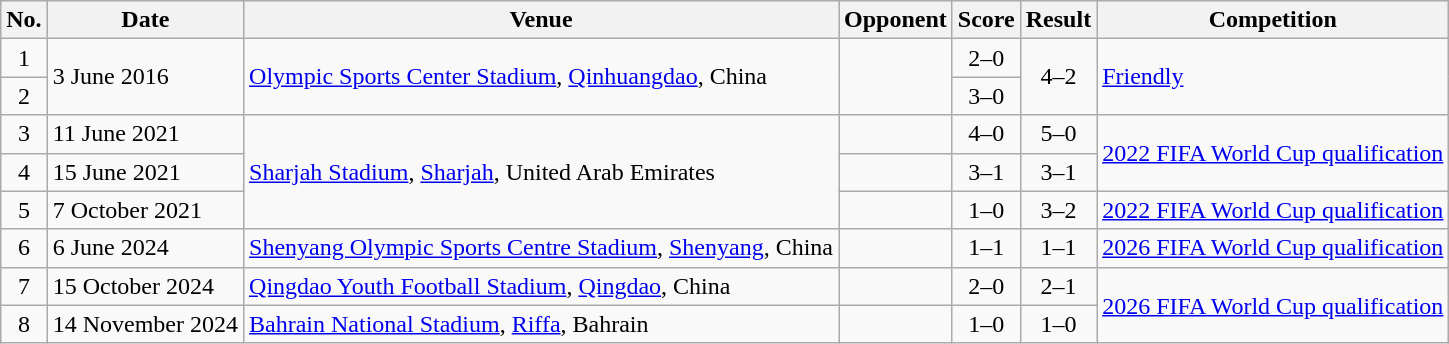<table class="wikitable sortable">
<tr>
<th scope="col">No.</th>
<th scope="col">Date</th>
<th scope="col">Venue</th>
<th scope="col">Opponent</th>
<th scope="col">Score</th>
<th scope="col">Result</th>
<th scope="col">Competition</th>
</tr>
<tr>
<td align="center">1</td>
<td rowspan="2">3 June 2016</td>
<td rowspan="2"><a href='#'>Olympic Sports Center Stadium</a>, <a href='#'>Qinhuangdao</a>, China</td>
<td rowspan="2"></td>
<td align="center">2–0</td>
<td rowspan="2" align="center">4–2</td>
<td rowspan="2"><a href='#'>Friendly</a></td>
</tr>
<tr>
<td align="center">2</td>
<td align="center">3–0</td>
</tr>
<tr>
<td align="center">3</td>
<td>11 June 2021</td>
<td rowspan="3"><a href='#'>Sharjah Stadium</a>, <a href='#'>Sharjah</a>, United Arab Emirates</td>
<td></td>
<td align="center">4–0</td>
<td align="center">5–0</td>
<td rowspan="2"><a href='#'>2022 FIFA World Cup qualification</a></td>
</tr>
<tr>
<td align="center">4</td>
<td>15 June 2021</td>
<td></td>
<td align="center">3–1</td>
<td align="center">3–1</td>
</tr>
<tr>
<td align="center">5</td>
<td>7 October 2021</td>
<td></td>
<td align="center">1–0</td>
<td align="center">3–2</td>
<td><a href='#'>2022 FIFA World Cup qualification</a></td>
</tr>
<tr>
<td align="center">6</td>
<td>6 June 2024</td>
<td><a href='#'>Shenyang Olympic Sports Centre Stadium</a>, <a href='#'>Shenyang</a>, China</td>
<td></td>
<td align=center>1–1</td>
<td align=center>1–1</td>
<td><a href='#'>2026 FIFA World Cup qualification</a></td>
</tr>
<tr>
<td align="center">7</td>
<td>15 October 2024</td>
<td><a href='#'>Qingdao Youth Football Stadium</a>, <a href='#'>Qingdao</a>, China</td>
<td></td>
<td align=center>2–0</td>
<td align=center>2–1</td>
<td rowspan=2><a href='#'>2026 FIFA World Cup qualification</a></td>
</tr>
<tr>
<td align="center">8</td>
<td>14 November 2024</td>
<td><a href='#'>Bahrain National Stadium</a>, <a href='#'>Riffa</a>, Bahrain</td>
<td></td>
<td align=center>1–0</td>
<td align=center>1–0</td>
</tr>
</table>
